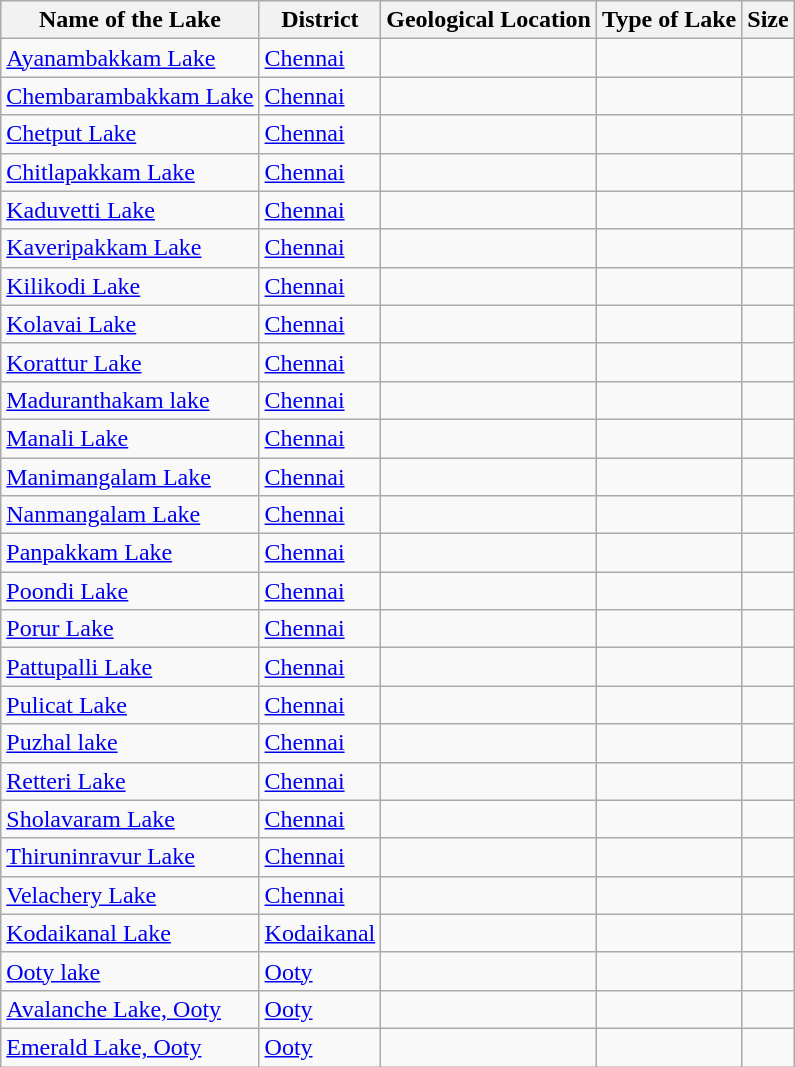<table class="wikitable">
<tr>
<th>Name of the Lake</th>
<th>District</th>
<th>Geological Location</th>
<th>Type of Lake</th>
<th>Size</th>
</tr>
<tr>
<td><a href='#'>Ayanambakkam Lake</a></td>
<td><a href='#'>Chennai</a></td>
<td></td>
<td></td>
<td></td>
</tr>
<tr>
<td><a href='#'>Chembarambakkam Lake</a></td>
<td><a href='#'>Chennai</a></td>
<td></td>
<td></td>
<td></td>
</tr>
<tr>
<td><a href='#'>Chetput Lake</a></td>
<td><a href='#'>Chennai</a></td>
<td></td>
<td></td>
<td></td>
</tr>
<tr>
<td><a href='#'>Chitlapakkam Lake</a></td>
<td><a href='#'>Chennai</a></td>
<td></td>
<td></td>
<td></td>
</tr>
<tr>
<td><a href='#'>Kaduvetti Lake</a></td>
<td><a href='#'>Chennai</a></td>
<td></td>
<td></td>
<td></td>
</tr>
<tr>
<td><a href='#'>Kaveripakkam Lake</a></td>
<td><a href='#'>Chennai</a></td>
<td></td>
<td></td>
<td></td>
</tr>
<tr>
<td><a href='#'>Kilikodi Lake</a></td>
<td><a href='#'>Chennai</a></td>
<td></td>
<td></td>
<td></td>
</tr>
<tr>
<td><a href='#'>Kolavai Lake</a></td>
<td><a href='#'>Chennai</a></td>
<td></td>
<td></td>
<td></td>
</tr>
<tr>
<td><a href='#'>Korattur Lake</a></td>
<td><a href='#'>Chennai</a></td>
<td></td>
<td></td>
<td></td>
</tr>
<tr>
<td><a href='#'>Maduranthakam lake</a></td>
<td><a href='#'>Chennai</a></td>
<td></td>
<td></td>
<td></td>
</tr>
<tr>
<td><a href='#'>Manali Lake</a></td>
<td><a href='#'>Chennai</a></td>
<td></td>
<td></td>
<td></td>
</tr>
<tr>
<td><a href='#'>Manimangalam Lake</a></td>
<td><a href='#'>Chennai</a></td>
<td></td>
<td></td>
<td></td>
</tr>
<tr>
<td><a href='#'>Nanmangalam Lake</a></td>
<td><a href='#'>Chennai</a></td>
<td></td>
<td></td>
<td></td>
</tr>
<tr>
<td><a href='#'>Panpakkam Lake</a></td>
<td><a href='#'>Chennai</a></td>
<td></td>
<td></td>
<td></td>
</tr>
<tr>
<td><a href='#'>Poondi Lake</a></td>
<td><a href='#'>Chennai</a></td>
<td></td>
<td></td>
<td></td>
</tr>
<tr>
<td><a href='#'>Porur Lake</a></td>
<td><a href='#'>Chennai</a></td>
<td></td>
<td></td>
<td></td>
</tr>
<tr>
<td><a href='#'>Pattupalli Lake</a></td>
<td><a href='#'>Chennai</a></td>
<td></td>
<td></td>
<td></td>
</tr>
<tr>
<td><a href='#'>Pulicat Lake</a></td>
<td><a href='#'>Chennai</a></td>
<td></td>
<td></td>
<td></td>
</tr>
<tr>
<td><a href='#'>Puzhal lake</a></td>
<td><a href='#'>Chennai</a></td>
<td></td>
<td></td>
<td></td>
</tr>
<tr>
<td><a href='#'>Retteri Lake</a></td>
<td><a href='#'>Chennai</a></td>
<td></td>
<td></td>
<td></td>
</tr>
<tr>
<td><a href='#'>Sholavaram Lake</a></td>
<td><a href='#'>Chennai</a></td>
<td></td>
<td></td>
<td></td>
</tr>
<tr>
<td><a href='#'>Thiruninravur Lake</a></td>
<td><a href='#'>Chennai</a></td>
<td></td>
<td></td>
<td></td>
</tr>
<tr>
<td><a href='#'>Velachery Lake</a></td>
<td><a href='#'>Chennai</a></td>
<td></td>
<td></td>
<td></td>
</tr>
<tr>
<td><a href='#'>Kodaikanal Lake</a></td>
<td><a href='#'>Kodaikanal</a></td>
<td></td>
<td></td>
<td></td>
</tr>
<tr>
<td><a href='#'>Ooty lake</a></td>
<td><a href='#'>Ooty</a></td>
<td></td>
<td></td>
<td></td>
</tr>
<tr>
<td><a href='#'>Avalanche Lake, Ooty</a></td>
<td><a href='#'>Ooty</a></td>
<td></td>
<td></td>
<td></td>
</tr>
<tr>
<td><a href='#'>Emerald Lake, Ooty</a></td>
<td><a href='#'>Ooty</a></td>
<td></td>
<td></td>
<td></td>
</tr>
</table>
